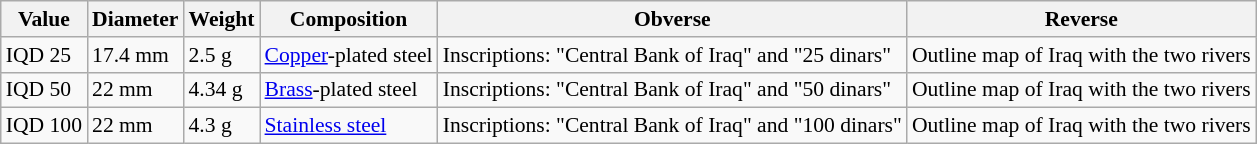<table class="wikitable" style="font-size: 90%">
<tr>
<th>Value</th>
<th>Diameter</th>
<th>Weight</th>
<th>Composition</th>
<th>Obverse</th>
<th>Reverse</th>
</tr>
<tr>
<td>IQD 25</td>
<td>17.4 mm</td>
<td>2.5 g</td>
<td><a href='#'>Copper</a>-plated steel</td>
<td>Inscriptions: "Central Bank of Iraq" and "25 dinars"</td>
<td>Outline map of Iraq with the two rivers</td>
</tr>
<tr>
<td>IQD 50</td>
<td>22 mm</td>
<td>4.34 g</td>
<td><a href='#'>Brass</a>-plated steel</td>
<td>Inscriptions: "Central Bank of Iraq" and "50 dinars"</td>
<td>Outline map of Iraq with the two rivers</td>
</tr>
<tr>
<td>IQD 100</td>
<td>22 mm</td>
<td>4.3 g</td>
<td><a href='#'>Stainless steel</a></td>
<td>Inscriptions: "Central Bank of Iraq" and "100 dinars"</td>
<td>Outline map of Iraq with the two rivers</td>
</tr>
</table>
